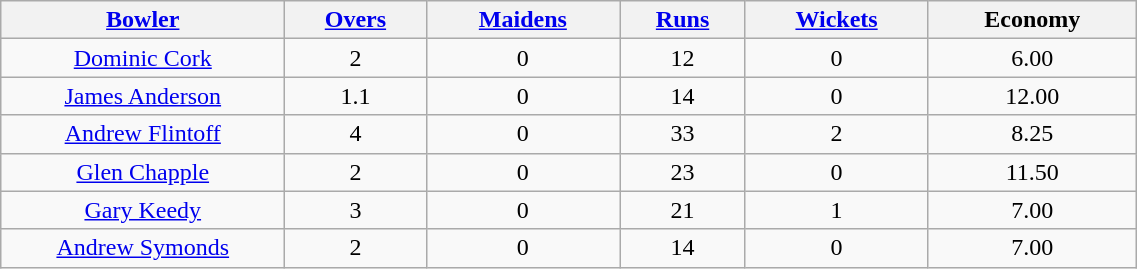<table border="1" cellpadding="1" cellspacing="0" style="border: gray solid 1px; border-collapse: collapse; text-align: center; width: 60%;" class=wikitable>
<tr>
<th width="25%"><a href='#'>Bowler</a></th>
<th><a href='#'>Overs</a></th>
<th><a href='#'>Maidens</a></th>
<th><a href='#'>Runs</a></th>
<th><a href='#'>Wickets</a></th>
<th>Economy</th>
</tr>
<tr>
<td><a href='#'>Dominic Cork</a></td>
<td>2</td>
<td>0</td>
<td>12</td>
<td>0</td>
<td>6.00</td>
</tr>
<tr>
<td><a href='#'>James Anderson</a></td>
<td>1.1</td>
<td>0</td>
<td>14</td>
<td>0</td>
<td>12.00</td>
</tr>
<tr>
<td><a href='#'>Andrew Flintoff</a></td>
<td>4</td>
<td>0</td>
<td>33</td>
<td>2</td>
<td>8.25</td>
</tr>
<tr>
<td><a href='#'>Glen Chapple</a></td>
<td>2</td>
<td>0</td>
<td>23</td>
<td>0</td>
<td>11.50</td>
</tr>
<tr>
<td><a href='#'>Gary Keedy</a></td>
<td>3</td>
<td>0</td>
<td>21</td>
<td>1</td>
<td>7.00</td>
</tr>
<tr>
<td><a href='#'>Andrew Symonds</a></td>
<td>2</td>
<td>0</td>
<td>14</td>
<td>0</td>
<td>7.00</td>
</tr>
</table>
